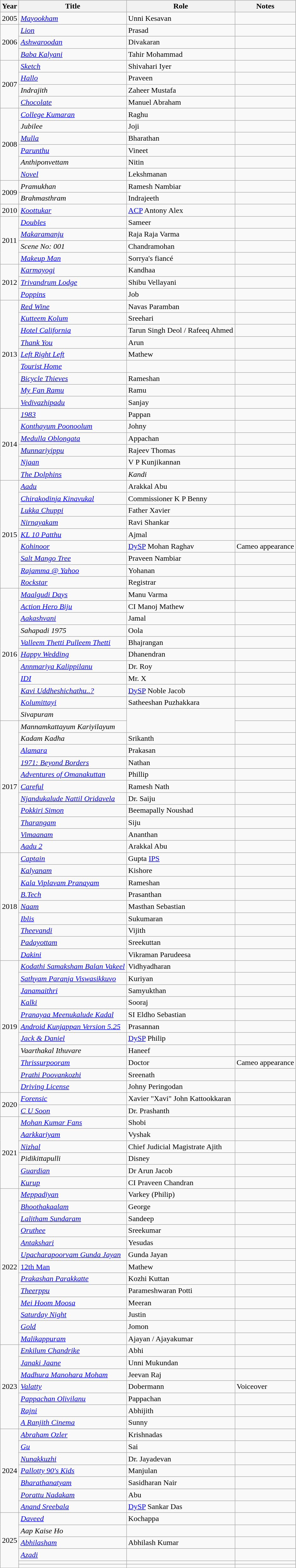<table class="wikitable sortable">
<tr>
<th>Year</th>
<th>Title</th>
<th>Role</th>
<th class="unsortable">Notes</th>
</tr>
<tr>
<td>2005</td>
<td><em><a href='#'>Mayookham</a></em></td>
<td>Unni Kesavan</td>
<td></td>
</tr>
<tr>
<td rowspan="3">2006</td>
<td><em><a href='#'>Lion</a></em></td>
<td>Prasad</td>
<td></td>
</tr>
<tr>
<td><em><a href='#'>Ashwaroodan</a></em></td>
<td>Divakaran</td>
<td></td>
</tr>
<tr>
<td><em><a href='#'>Baba Kalyani</a></em></td>
<td>Tahir Mohammad</td>
<td></td>
</tr>
<tr>
<td rowspan="4">2007</td>
<td><em><a href='#'>Sketch</a></em></td>
<td>Shivahari Iyer</td>
<td></td>
</tr>
<tr>
<td><em><a href='#'>Hallo</a></em></td>
<td>Praveen</td>
<td></td>
</tr>
<tr>
<td><em>Indrajith</em></td>
<td>Zaheer Mustafa</td>
<td></td>
</tr>
<tr>
<td><em><a href='#'>Chocolate</a></em></td>
<td>Manuel Abraham</td>
<td></td>
</tr>
<tr>
<td rowspan="6">2008</td>
<td><em><a href='#'>College Kumaran</a></em></td>
<td>Raghu</td>
<td></td>
</tr>
<tr>
<td><em>Jubilee</em></td>
<td>Joji</td>
<td></td>
</tr>
<tr>
<td><em><a href='#'>Mulla</a></em></td>
<td>Bharathan</td>
<td></td>
</tr>
<tr>
<td><em><a href='#'>Parunthu</a></em></td>
<td>Vineet</td>
<td></td>
</tr>
<tr>
<td><em>Anthiponvettam</em></td>
<td>Nitin</td>
<td></td>
</tr>
<tr>
<td><em><a href='#'>Novel</a></em></td>
<td>Lekshmanan</td>
<td></td>
</tr>
<tr>
<td rowspan="2">2009</td>
<td><em>Pramukhan</em></td>
<td>Ramesh Nambiar</td>
<td></td>
</tr>
<tr>
<td><em>Brahmasthram</em></td>
<td>Indrajeeth</td>
<td></td>
</tr>
<tr>
<td>2010</td>
<td><em><a href='#'>Koottukar</a></em></td>
<td><a href='#'>ACP</a> Antony Alex</td>
<td></td>
</tr>
<tr>
<td rowspan="4">2011</td>
<td><em><a href='#'>Doubles</a></em></td>
<td>Sameer</td>
<td></td>
</tr>
<tr>
<td><em><a href='#'>Makaramanju</a></em></td>
<td>Raja Raja Varma</td>
<td></td>
</tr>
<tr>
<td><em>Scene No: 001</em></td>
<td>Chandramohan</td>
<td></td>
</tr>
<tr>
<td><em><a href='#'>Makeup Man</a></em></td>
<td>Sorrya's fiancé</td>
<td></td>
</tr>
<tr>
<td rowspan="3">2012</td>
<td><em><a href='#'>Karmayogi</a></em></td>
<td>Kandhaa</td>
<td></td>
</tr>
<tr>
<td><em><a href='#'>Trivandrum Lodge</a></em></td>
<td>Shibu Vellayani</td>
<td></td>
</tr>
<tr>
<td><em><a href='#'>Poppins</a></em></td>
<td>Job</td>
<td></td>
</tr>
<tr>
<td rowspan="9">2013</td>
<td><em><a href='#'>Red Wine</a></em></td>
<td>Navas Paramban</td>
<td></td>
</tr>
<tr>
<td><em><a href='#'>Kutteem Kolum</a></em></td>
<td>Sreehari</td>
<td></td>
</tr>
<tr>
<td><em><a href='#'>Hotel California</a></em></td>
<td>Tarun Singh Deol / Rafeeq Ahmed</td>
<td></td>
</tr>
<tr>
<td><em><a href='#'>Thank You</a></em></td>
<td>Arun</td>
<td></td>
</tr>
<tr>
<td><em><a href='#'>Left Right Left</a></em></td>
<td>Mathew</td>
<td></td>
</tr>
<tr>
<td><em><a href='#'>Tourist Home</a></em></td>
<td></td>
<td></td>
</tr>
<tr>
<td><em><a href='#'>Bicycle Thieves</a></em></td>
<td>Rameshan</td>
<td></td>
</tr>
<tr>
<td><em><a href='#'>My Fan Ramu</a></em></td>
<td>Ramu</td>
<td></td>
</tr>
<tr>
<td><em><a href='#'>Vedivazhipadu</a></em></td>
<td>Sanjay</td>
<td></td>
</tr>
<tr>
<td rowspan="6">2014</td>
<td><em><a href='#'>1983</a></em></td>
<td>Pappan</td>
<td></td>
</tr>
<tr>
<td><em><a href='#'>Konthayum Poonoolum</a></em></td>
<td>Johny</td>
<td></td>
</tr>
<tr>
<td><em><a href='#'>Medulla Oblongata</a></em></td>
<td>Appachan</td>
<td></td>
</tr>
<tr>
<td><em><a href='#'>Munnariyippu</a></em></td>
<td>Rajeev Thomas</td>
<td></td>
</tr>
<tr>
<td><em><a href='#'>Njaan</a></em></td>
<td>V P Kunjikannan</td>
<td></td>
</tr>
<tr>
<td><em><a href='#'>The Dolphins</a></em></td>
<td><em>Kandi</em></td>
<td></td>
</tr>
<tr>
<td rowspan="9">2015</td>
<td><em><a href='#'>Aadu</a></em></td>
<td>Arakkal Abu</td>
<td></td>
</tr>
<tr>
<td><em><a href='#'>Chirakodinja Kinavukal</a></em></td>
<td>Commissioner K P Benny</td>
<td></td>
</tr>
<tr>
<td><em><a href='#'>Lukka Chuppi</a></em></td>
<td>Father Xavier</td>
<td></td>
</tr>
<tr>
<td><em><a href='#'>Nirnayakam</a></em></td>
<td>Ravi Shankar</td>
<td></td>
</tr>
<tr>
<td><em><a href='#'>KL 10 Patthu</a></em></td>
<td>Ajmal</td>
<td></td>
</tr>
<tr>
<td><em><a href='#'>Kohinoor</a></em></td>
<td><a href='#'>DySP</a> Mohan Raghav</td>
<td>Cameo appearance</td>
</tr>
<tr>
<td><em><a href='#'>Salt Mango Tree</a></em></td>
<td>Praveen Nambiar</td>
<td></td>
</tr>
<tr>
<td><em><a href='#'>Rajamma @ Yahoo</a></em></td>
<td>Yohanan</td>
<td></td>
</tr>
<tr>
<td><em><a href='#'>Rockstar</a></em></td>
<td>Registrar</td>
<td></td>
</tr>
<tr>
<td rowspan="11">2016</td>
<td><em><a href='#'>Maalgudi Days</a></em></td>
<td>Manu Varma</td>
<td></td>
</tr>
<tr>
<td><em><a href='#'>Action Hero Biju</a></em></td>
<td>CI Manoj Mathew</td>
<td></td>
</tr>
<tr>
<td><em><a href='#'>Aakashvani</a></em></td>
<td>Jamal</td>
<td></td>
</tr>
<tr>
<td><em>Sahapadi 1975</em></td>
<td>Oola</td>
<td></td>
</tr>
<tr>
<td><em><a href='#'>Valleem Thetti Pulleem Thetti</a></em></td>
<td>Bhajrangan</td>
<td></td>
</tr>
<tr>
<td><em><a href='#'>Happy Wedding</a></em></td>
<td>Dhanendran</td>
<td></td>
</tr>
<tr>
<td><em><a href='#'>Annmariya Kalippilanu</a></em></td>
<td>Dr. Roy</td>
<td></td>
</tr>
<tr>
<td><em><a href='#'>IDI</a></em></td>
<td>Mr. X</td>
<td></td>
</tr>
<tr>
<td><em><a href='#'>Kavi Uddheshichathu..?</a></em></td>
<td><a href='#'>DySP</a> Noble Jacob</td>
<td></td>
</tr>
<tr>
<td><em><a href='#'>Kolumittayi</a></em></td>
<td>Satheeshan Puzhakkara</td>
<td></td>
</tr>
<tr>
<td><em>Sivapuram</em></td>
<td rowspan="2"></td>
<td></td>
</tr>
<tr>
<td rowspan="11">2017</td>
<td><em>Mannamkattayum Kariyilayum</em></td>
<td></td>
</tr>
<tr>
<td><em>Kadam Kadha</em></td>
<td>Srikanth</td>
<td></td>
</tr>
<tr>
<td><em><a href='#'>Alamara</a></em></td>
<td>Prakasan</td>
<td></td>
</tr>
<tr>
<td><em><a href='#'>1971: Beyond Borders</a></em></td>
<td>Nathan</td>
<td></td>
</tr>
<tr>
<td><em><a href='#'>Adventures of Omanakuttan</a></em></td>
<td>Phillip</td>
<td></td>
</tr>
<tr>
<td><em><a href='#'>Careful</a></em></td>
<td>Ramesh Nath</td>
<td></td>
</tr>
<tr>
<td><em><a href='#'>Njandukalude Nattil Oridavela</a></em></td>
<td>Dr. Saiju</td>
<td></td>
</tr>
<tr>
<td><em><a href='#'>Pokkiri Simon</a></em></td>
<td>Beemapally Noushad</td>
<td></td>
</tr>
<tr>
<td><em><a href='#'>Tharangam</a></em></td>
<td>Siju</td>
<td></td>
</tr>
<tr>
<td><em><a href='#'>Vimaanam</a></em></td>
<td>Ananthan</td>
<td></td>
</tr>
<tr>
<td><em><a href='#'>Aadu 2</a></em></td>
<td>Arakkal Abu</td>
<td></td>
</tr>
<tr>
<td rowspan="9">2018</td>
<td><em><a href='#'>Captain</a></em></td>
<td>Gupta <a href='#'>IPS</a></td>
<td></td>
</tr>
<tr>
<td><em><a href='#'>Kalyanam</a></em></td>
<td>Kishore</td>
<td></td>
</tr>
<tr>
<td><em><a href='#'>Kala Viplavam Pranayam</a></em></td>
<td>Rameshan</td>
<td></td>
</tr>
<tr>
<td><em><a href='#'>B.Tech</a></em></td>
<td>Prasanthan</td>
<td></td>
</tr>
<tr>
<td><em><a href='#'>Naam</a></em></td>
<td>Masthan Sebastian</td>
<td></td>
</tr>
<tr>
<td><em><a href='#'>Iblis</a></em></td>
<td>Sukumaran</td>
<td></td>
</tr>
<tr>
<td><em><a href='#'>Theevandi</a></em></td>
<td>Vijith</td>
<td></td>
</tr>
<tr>
<td><em><a href='#'>Padayottam</a></em></td>
<td>Sreekuttan</td>
<td></td>
</tr>
<tr>
<td><em><a href='#'>Dakini</a></em></td>
<td>Vikraman Parudeesa</td>
<td></td>
</tr>
<tr>
<td rowspan="11">2019</td>
<td><em><a href='#'>Kodathi Samaksham Balan Vakeel</a></em></td>
<td>Vidhyadharan</td>
<td></td>
</tr>
<tr>
<td><em><a href='#'>Sathyam Paranja Viswasikkuvo</a> </em></td>
<td>Kuriyan</td>
<td></td>
</tr>
<tr>
<td><em><a href='#'>Janamaithri</a></em></td>
<td>Samyukthan</td>
<td></td>
</tr>
<tr>
<td><em><a href='#'>Kalki</a></em></td>
<td>Sooraj</td>
<td></td>
</tr>
<tr>
<td><em><a href='#'>Pranayaa Meenukalude Kadal</a></em></td>
<td>SI Eldho Sebastian</td>
<td></td>
</tr>
<tr>
<td><em><a href='#'>Android Kunjappan Version 5.25</a></em></td>
<td>Prasannan</td>
<td></td>
</tr>
<tr>
<td><em><a href='#'>Jack & Daniel</a></em></td>
<td><a href='#'>DySP</a> Philip</td>
<td></td>
</tr>
<tr>
<td><em>Vaarthakal Ithuvare</em></td>
<td>Haneef</td>
<td></td>
</tr>
<tr>
<td><em><a href='#'>Thrissurpooram</a></em></td>
<td>Doctor</td>
<td>Cameo appearance</td>
</tr>
<tr>
<td><em><a href='#'>Prathi Poovankozhi</a></em></td>
<td>Sreenath</td>
<td></td>
</tr>
<tr>
<td><em><a href='#'>Driving License</a></em></td>
<td>Johny Peringodan</td>
<td></td>
</tr>
<tr>
<td rowspan="2">2020</td>
<td><em><a href='#'>Forensic</a></em></td>
<td>Xavier "Xavi" John Kattookkaran</td>
<td></td>
</tr>
<tr>
<td><em><a href='#'>C U Soon</a></em></td>
<td>Dr. Prashanth</td>
<td></td>
</tr>
<tr>
<td rowspan="6">2021</td>
<td><em><a href='#'>Mohan Kumar Fans</a></em></td>
<td>Shobi</td>
<td></td>
</tr>
<tr>
<td><em><a href='#'>Aarkkariyam</a></em></td>
<td>Vyshak</td>
<td></td>
</tr>
<tr>
<td><em><a href='#'>Nizhal</a></em></td>
<td>Chief Judicial Magistrate Ajith</td>
<td></td>
</tr>
<tr>
<td><em>Pidikittapulli </em></td>
<td>Disney</td>
<td></td>
</tr>
<tr>
<td><em><a href='#'>Guardian</a></em></td>
<td>Dr Arun Jacob</td>
<td></td>
</tr>
<tr>
<td><em><a href='#'>Kurup</a></em></td>
<td>CI Praveen Chandran</td>
<td></td>
</tr>
<tr>
<td rowspan="13">2022</td>
<td><em><a href='#'>Meppadiyan</a></em></td>
<td>Varkey (Philip)</td>
<td></td>
</tr>
<tr>
<td><em><a href='#'>Bhoothakaalam</a></em></td>
<td>George</td>
<td></td>
</tr>
<tr>
<td><em><a href='#'>Lalitham Sundaram</a></em></td>
<td>Sandeep</td>
<td></td>
</tr>
<tr>
<td><em><a href='#'>Oruthee</a></em></td>
<td>Sreekumar</td>
<td></td>
</tr>
<tr>
<td><em><a href='#'>Antakshari</a></em></td>
<td>Yesudas</td>
<td></td>
</tr>
<tr>
<td><em><a href='#'>Upacharapoorvam Gunda Jayan</a></em></td>
<td>Gunda Jayan</td>
<td></td>
</tr>
<tr>
<td><em><a href='#'></em>12th Man<em></a></em></td>
<td>Mathew</td>
<td></td>
</tr>
<tr>
<td><em><a href='#'>Prakashan Parakkatte</a></em></td>
<td>Kozhi Kuttan</td>
<td></td>
</tr>
<tr>
<td><em><a href='#'>Theerppu</a></em></td>
<td>Parameshwaran Potti</td>
<td></td>
</tr>
<tr>
<td><em><a href='#'>Mei Hoom Moosa</a></em></td>
<td>Meeran</td>
<td></td>
</tr>
<tr>
<td><em><a href='#'>Saturday Night</a></em></td>
<td>Justin</td>
<td></td>
</tr>
<tr>
<td><a href='#'><em>Gold</em></a></td>
<td>Jomon</td>
<td></td>
</tr>
<tr>
<td><em><a href='#'>Malikappuram</a></em></td>
<td>Ajayan / Ajayakumar</td>
<td></td>
</tr>
<tr>
<td rowspan=7>2023</td>
<td><em><a href='#'>Enkilum Chandrike</a></em></td>
<td>Abhi</td>
<td></td>
</tr>
<tr>
<td><em><a href='#'>Janaki Jaane</a></em></td>
<td>Unni Mukundan</td>
<td></td>
</tr>
<tr>
<td><em><a href='#'>Madhura Manohara Moham</a></em></td>
<td>Jeevan Raj</td>
<td></td>
</tr>
<tr>
<td><em><a href='#'>Valatty</a></em></td>
<td>Dobermann</td>
<td>Voiceover</td>
</tr>
<tr>
<td><em><a href='#'>Pappachan Olivilanu</a></em></td>
<td>Pappachan</td>
<td></td>
</tr>
<tr>
<td><em><a href='#'>Rajni</a></em></td>
<td>Abhijith</td>
<td></td>
</tr>
<tr>
<td><em><a href='#'>A Ranjith Cinema</a></em></td>
<td>Sunny</td>
<td></td>
</tr>
<tr>
<td rowspan=7>2024</td>
<td><em><a href='#'>Abraham Ozler</a></em></td>
<td>Krishnadas</td>
<td></td>
</tr>
<tr>
<td><em><a href='#'>Gu</a></em></td>
<td>Sai</td>
<td></td>
</tr>
<tr>
<td><em><a href='#'>Nunakkuzhi</a></em></td>
<td>Dr. Jayadevan</td>
<td></td>
</tr>
<tr>
<td><em><a href='#'>Pallotty 90's Kids</a></em></td>
<td>Manjulan</td>
<td></td>
</tr>
<tr>
<td><em><a href='#'>Bharathanatyam</a></em></td>
<td>Sasidharan Nair</td>
<td></td>
</tr>
<tr>
<td><em><a href='#'>Porattu Nadakam</a></em></td>
<td>Abu</td>
<td></td>
</tr>
<tr>
<td><em><a href='#'>Anand Sreebala</a></em></td>
<td><a href='#'>DySP</a> Sankar Das</td>
<td></td>
</tr>
<tr>
<td rowspan=6>2025</td>
<td><em><a href='#'>Daveed</a></em></td>
<td>Kochappa</td>
<td></td>
</tr>
<tr>
<td><em>Aap Kaise Ho</em></td>
<td></td>
<td></td>
</tr>
<tr>
<td><em><a href='#'>Abhilasham</a></em></td>
<td>Abhilash Kumar</td>
<td></td>
</tr>
<tr>
<td><em><a href='#'>Azadi</a></em></td>
<td></td>
<td></td>
</tr>
<tr>
<td></td>
<td></td>
<td></td>
</tr>
<tr>
<td></td>
<td></td>
<td></td>
</tr>
<tr>
</tr>
</table>
